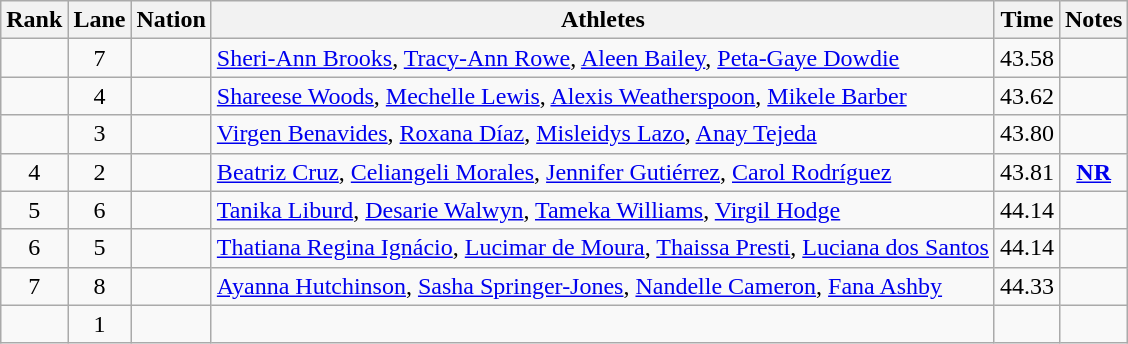<table class="wikitable sortable" style="text-align:center;">
<tr>
<th>Rank</th>
<th>Lane</th>
<th>Nation</th>
<th>Athletes</th>
<th>Time</th>
<th>Notes</th>
</tr>
<tr>
<td></td>
<td>7</td>
<td align=left></td>
<td align=left><a href='#'>Sheri-Ann Brooks</a>, <a href='#'>Tracy-Ann Rowe</a>, <a href='#'>Aleen Bailey</a>, <a href='#'>Peta-Gaye Dowdie</a></td>
<td>43.58</td>
<td></td>
</tr>
<tr>
<td></td>
<td>4</td>
<td align=left></td>
<td align=left><a href='#'>Shareese Woods</a>, <a href='#'>Mechelle Lewis</a>, <a href='#'>Alexis Weatherspoon</a>, <a href='#'>Mikele Barber</a></td>
<td>43.62</td>
<td></td>
</tr>
<tr>
<td></td>
<td>3</td>
<td align=left></td>
<td align=left><a href='#'>Virgen Benavides</a>, <a href='#'>Roxana Díaz</a>, <a href='#'>Misleidys Lazo</a>, <a href='#'>Anay Tejeda</a></td>
<td>43.80</td>
<td></td>
</tr>
<tr>
<td>4</td>
<td>2</td>
<td align=left></td>
<td align=left><a href='#'>Beatriz Cruz</a>, <a href='#'>Celiangeli Morales</a>, <a href='#'>Jennifer Gutiérrez</a>, <a href='#'>Carol Rodríguez</a></td>
<td>43.81</td>
<td><strong><a href='#'>NR</a></strong></td>
</tr>
<tr>
<td>5</td>
<td>6</td>
<td align=left></td>
<td align=left><a href='#'>Tanika Liburd</a>, <a href='#'>Desarie Walwyn</a>, <a href='#'>Tameka Williams</a>, <a href='#'>Virgil Hodge</a></td>
<td>44.14</td>
<td></td>
</tr>
<tr>
<td>6</td>
<td>5</td>
<td align=left></td>
<td align=left><a href='#'>Thatiana Regina Ignácio</a>, <a href='#'>Lucimar de Moura</a>, <a href='#'>Thaissa Presti</a>, <a href='#'>Luciana dos Santos</a></td>
<td>44.14</td>
<td></td>
</tr>
<tr>
<td>7</td>
<td>8</td>
<td align=left></td>
<td align=left><a href='#'>Ayanna Hutchinson</a>, <a href='#'>Sasha Springer-Jones</a>, <a href='#'>Nandelle Cameron</a>, <a href='#'>Fana Ashby</a></td>
<td>44.33</td>
<td></td>
</tr>
<tr>
<td></td>
<td>1</td>
<td align=left></td>
<td align=left></td>
<td></td>
<td></td>
</tr>
</table>
